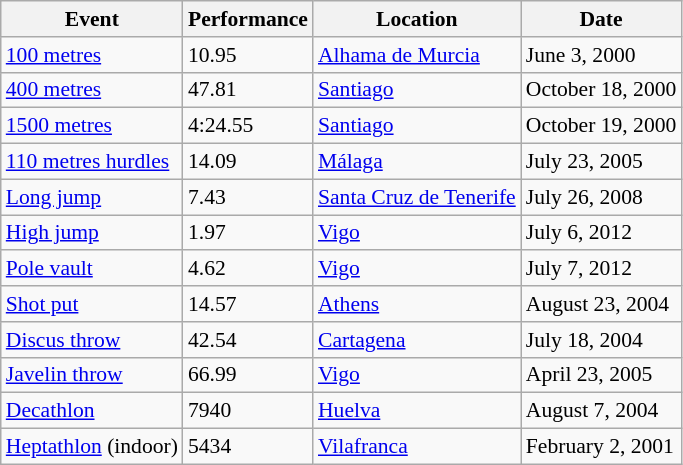<table class="wikitable" style="font-size:90%">
<tr>
<th>Event</th>
<th>Performance</th>
<th>Location</th>
<th>Date</th>
</tr>
<tr>
<td><a href='#'>100 metres</a></td>
<td>10.95</td>
<td><a href='#'>Alhama de Murcia</a></td>
<td>June 3, 2000</td>
</tr>
<tr>
<td><a href='#'>400 metres</a></td>
<td>47.81</td>
<td><a href='#'>Santiago</a></td>
<td>October 18, 2000</td>
</tr>
<tr>
<td><a href='#'>1500 metres</a></td>
<td>4:24.55</td>
<td><a href='#'>Santiago</a></td>
<td>October 19, 2000</td>
</tr>
<tr>
<td><a href='#'>110 metres hurdles</a></td>
<td>14.09</td>
<td><a href='#'>Málaga</a></td>
<td>July 23, 2005</td>
</tr>
<tr>
<td><a href='#'>Long jump</a></td>
<td>7.43</td>
<td><a href='#'>Santa Cruz de Tenerife</a></td>
<td>July 26, 2008</td>
</tr>
<tr>
<td><a href='#'>High jump</a></td>
<td>1.97</td>
<td><a href='#'>Vigo</a></td>
<td>July 6, 2012</td>
</tr>
<tr>
<td><a href='#'>Pole vault</a></td>
<td>4.62</td>
<td><a href='#'>Vigo</a></td>
<td>July 7, 2012</td>
</tr>
<tr>
<td><a href='#'>Shot put</a></td>
<td>14.57</td>
<td><a href='#'>Athens</a></td>
<td>August 23, 2004</td>
</tr>
<tr>
<td><a href='#'>Discus throw</a></td>
<td>42.54</td>
<td><a href='#'>Cartagena</a></td>
<td>July 18, 2004</td>
</tr>
<tr>
<td><a href='#'>Javelin throw</a></td>
<td>66.99</td>
<td><a href='#'>Vigo</a></td>
<td>April 23, 2005</td>
</tr>
<tr>
<td><a href='#'>Decathlon</a></td>
<td>7940</td>
<td><a href='#'>Huelva</a></td>
<td>August 7, 2004</td>
</tr>
<tr>
<td><a href='#'>Heptathlon</a> (indoor)</td>
<td>5434</td>
<td><a href='#'>Vilafranca</a></td>
<td>February 2, 2001</td>
</tr>
</table>
